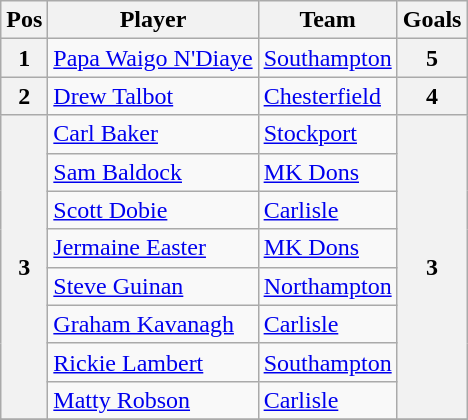<table class= wikitable>
<tr>
<th>Pos</th>
<th>Player</th>
<th>Team</th>
<th>Goals</th>
</tr>
<tr>
<th rowspan="1">1</th>
<td><a href='#'>Papa Waigo N'Diaye</a></td>
<td><a href='#'>Southampton</a></td>
<th rowspan="1">5</th>
</tr>
<tr>
<th rowspan="1">2</th>
<td><a href='#'>Drew Talbot</a></td>
<td><a href='#'>Chesterfield</a></td>
<th rowspan="1">4</th>
</tr>
<tr>
<th rowspan="8">3</th>
<td><a href='#'>Carl Baker</a></td>
<td><a href='#'>Stockport</a></td>
<th rowspan="8">3</th>
</tr>
<tr>
<td><a href='#'>Sam Baldock</a></td>
<td><a href='#'>MK Dons</a></td>
</tr>
<tr>
<td><a href='#'>Scott Dobie</a></td>
<td><a href='#'>Carlisle</a></td>
</tr>
<tr>
<td><a href='#'>Jermaine Easter</a></td>
<td><a href='#'>MK Dons</a></td>
</tr>
<tr>
<td><a href='#'>Steve Guinan</a></td>
<td><a href='#'>Northampton</a></td>
</tr>
<tr>
<td><a href='#'>Graham Kavanagh</a></td>
<td><a href='#'>Carlisle</a></td>
</tr>
<tr>
<td><a href='#'>Rickie Lambert</a></td>
<td><a href='#'>Southampton</a></td>
</tr>
<tr>
<td><a href='#'>Matty Robson</a></td>
<td><a href='#'>Carlisle</a></td>
</tr>
<tr>
</tr>
</table>
